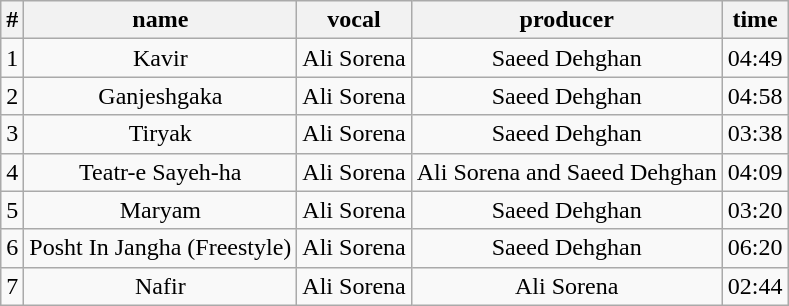<table class="wikitable" style="text-align:center;">
<tr>
<th>#</th>
<th>name</th>
<th>vocal</th>
<th>producer</th>
<th>time</th>
</tr>
<tr>
<td>1</td>
<td>Kavir</td>
<td>Ali Sorena</td>
<td>Saeed Dehghan</td>
<td>04:49</td>
</tr>
<tr>
<td>2</td>
<td>Ganjeshgaka</td>
<td>Ali Sorena</td>
<td>Saeed Dehghan</td>
<td>04:58</td>
</tr>
<tr>
<td>3</td>
<td>Tiryak</td>
<td>Ali Sorena</td>
<td>Saeed Dehghan</td>
<td>03:38</td>
</tr>
<tr>
<td>4</td>
<td>Teatr-e Sayeh-ha</td>
<td>Ali Sorena</td>
<td>Ali Sorena and Saeed Dehghan</td>
<td>04:09</td>
</tr>
<tr>
<td>5</td>
<td>Maryam</td>
<td>Ali Sorena</td>
<td>Saeed Dehghan</td>
<td>03:20</td>
</tr>
<tr>
<td>6</td>
<td>Posht In Jangha (Freestyle)</td>
<td>Ali Sorena</td>
<td>Saeed Dehghan</td>
<td>06:20</td>
</tr>
<tr>
<td>7</td>
<td>Nafir</td>
<td>Ali Sorena</td>
<td>Ali Sorena</td>
<td>02:44</td>
</tr>
</table>
